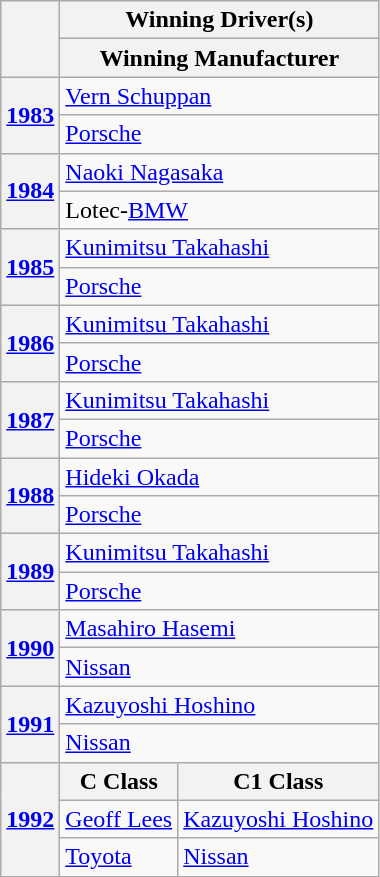<table class="wikitable">
<tr>
<th rowspan=2> </th>
<th colspan=2>Winning Driver(s)</th>
</tr>
<tr>
<th colspan=2>Winning Manufacturer</th>
</tr>
<tr>
<th rowspan=2><a href='#'>1983</a></th>
<td colspan=2> <a href='#'>Vern Schuppan</a></td>
</tr>
<tr>
<td colspan=2> <a href='#'>Porsche</a></td>
</tr>
<tr>
<th rowspan=2><a href='#'>1984</a></th>
<td colspan=2> <a href='#'>Naoki Nagasaka</a></td>
</tr>
<tr>
<td colspan=2> Lotec-<a href='#'>BMW</a></td>
</tr>
<tr>
<th rowspan=2><a href='#'>1985</a></th>
<td colspan=2> <a href='#'>Kunimitsu Takahashi</a></td>
</tr>
<tr>
<td colspan=2> <a href='#'>Porsche</a></td>
</tr>
<tr>
<th rowspan=2><a href='#'>1986</a></th>
<td colspan=2> <a href='#'>Kunimitsu Takahashi</a></td>
</tr>
<tr>
<td colspan=2> <a href='#'>Porsche</a></td>
</tr>
<tr>
<th rowspan=2><a href='#'>1987</a></th>
<td colspan=2> <a href='#'>Kunimitsu Takahashi</a></td>
</tr>
<tr>
<td colspan=2> <a href='#'>Porsche</a></td>
</tr>
<tr>
<th rowspan=2><a href='#'>1988</a></th>
<td colspan=2> <a href='#'>Hideki Okada</a></td>
</tr>
<tr>
<td colspan=2> <a href='#'>Porsche</a></td>
</tr>
<tr>
<th rowspan=2><a href='#'>1989</a></th>
<td colspan=2> <a href='#'>Kunimitsu Takahashi</a></td>
</tr>
<tr>
<td colspan=2> <a href='#'>Porsche</a></td>
</tr>
<tr>
<th rowspan=2><a href='#'>1990</a></th>
<td colspan=2> <a href='#'>Masahiro Hasemi</a></td>
</tr>
<tr>
<td colspan=2> <a href='#'>Nissan</a></td>
</tr>
<tr>
<th rowspan=2><a href='#'>1991</a></th>
<td colspan=2> <a href='#'>Kazuyoshi Hoshino</a></td>
</tr>
<tr>
<td colspan=2> <a href='#'>Nissan</a></td>
</tr>
<tr>
<th rowspan=3><a href='#'>1992</a></th>
<th>C Class</th>
<th>C1 Class</th>
</tr>
<tr>
<td> <a href='#'>Geoff Lees</a></td>
<td> <a href='#'>Kazuyoshi Hoshino</a></td>
</tr>
<tr>
<td> <a href='#'>Toyota</a></td>
<td> <a href='#'>Nissan</a></td>
</tr>
</table>
